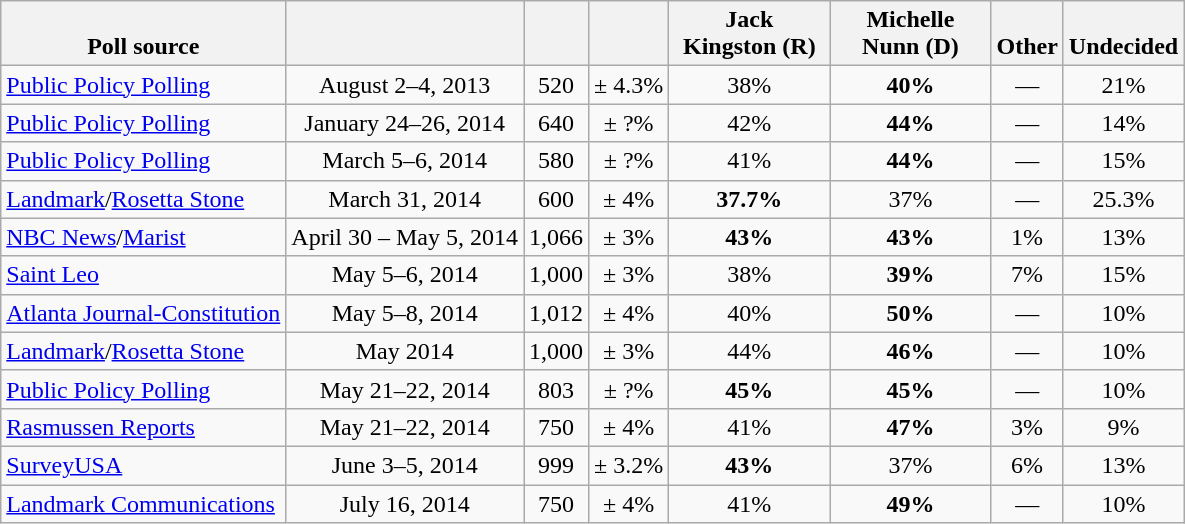<table class="wikitable" style="text-align:center">
<tr valign= bottom>
<th>Poll source</th>
<th></th>
<th></th>
<th></th>
<th style="width:100px;">Jack<br>Kingston (R)</th>
<th style="width:100px;">Michelle<br>Nunn (D)</th>
<th>Other</th>
<th>Undecided</th>
</tr>
<tr>
<td align=left><a href='#'>Public Policy Polling</a></td>
<td>August 2–4, 2013</td>
<td>520</td>
<td>± 4.3%</td>
<td>38%</td>
<td><strong>40%</strong></td>
<td>—</td>
<td>21%</td>
</tr>
<tr>
<td align=left><a href='#'>Public Policy Polling</a></td>
<td>January 24–26, 2014</td>
<td>640</td>
<td>± ?%</td>
<td>42%</td>
<td><strong>44%</strong></td>
<td>—</td>
<td>14%</td>
</tr>
<tr>
<td align=left><a href='#'>Public Policy Polling</a></td>
<td>March 5–6, 2014</td>
<td>580</td>
<td>± ?%</td>
<td>41%</td>
<td><strong>44%</strong></td>
<td>—</td>
<td>15%</td>
</tr>
<tr>
<td align=left><a href='#'>Landmark</a>/<a href='#'>Rosetta Stone</a></td>
<td>March 31, 2014</td>
<td>600</td>
<td>± 4%</td>
<td><strong>37.7%</strong></td>
<td>37%</td>
<td>—</td>
<td>25.3%</td>
</tr>
<tr>
<td align=left><a href='#'>NBC News</a>/<a href='#'>Marist</a></td>
<td>April 30 – May 5, 2014</td>
<td>1,066</td>
<td>± 3%</td>
<td><strong>43%</strong></td>
<td><strong>43%</strong></td>
<td>1%</td>
<td>13%</td>
</tr>
<tr>
<td align=left><a href='#'>Saint Leo</a></td>
<td>May 5–6, 2014</td>
<td>1,000</td>
<td>± 3%</td>
<td>38%</td>
<td><strong>39%</strong></td>
<td>7%</td>
<td>15%</td>
</tr>
<tr>
<td align=left><a href='#'>Atlanta Journal-Constitution</a></td>
<td>May 5–8, 2014</td>
<td>1,012</td>
<td>± 4%</td>
<td>40%</td>
<td><strong>50%</strong></td>
<td>—</td>
<td>10%</td>
</tr>
<tr>
<td align=left><a href='#'>Landmark</a>/<a href='#'>Rosetta Stone</a></td>
<td>May 2014</td>
<td>1,000</td>
<td>± 3%</td>
<td>44%</td>
<td><strong>46%</strong></td>
<td>—</td>
<td>10%</td>
</tr>
<tr>
<td align=left><a href='#'>Public Policy Polling</a></td>
<td>May 21–22, 2014</td>
<td>803</td>
<td>± ?%</td>
<td><strong>45%</strong></td>
<td><strong>45%</strong></td>
<td>—</td>
<td>10%</td>
</tr>
<tr>
<td align=left><a href='#'>Rasmussen Reports</a></td>
<td>May 21–22, 2014</td>
<td>750</td>
<td>± 4%</td>
<td>41%</td>
<td><strong>47%</strong></td>
<td>3%</td>
<td>9%</td>
</tr>
<tr>
<td align=left><a href='#'>SurveyUSA</a></td>
<td>June 3–5, 2014</td>
<td>999</td>
<td>± 3.2%</td>
<td><strong>43%</strong></td>
<td>37%</td>
<td>6%</td>
<td>13%</td>
</tr>
<tr>
<td align=left><a href='#'>Landmark Communications</a></td>
<td>July 16, 2014</td>
<td>750</td>
<td>± 4%</td>
<td>41%</td>
<td><strong>49%</strong></td>
<td>—</td>
<td>10%</td>
</tr>
</table>
